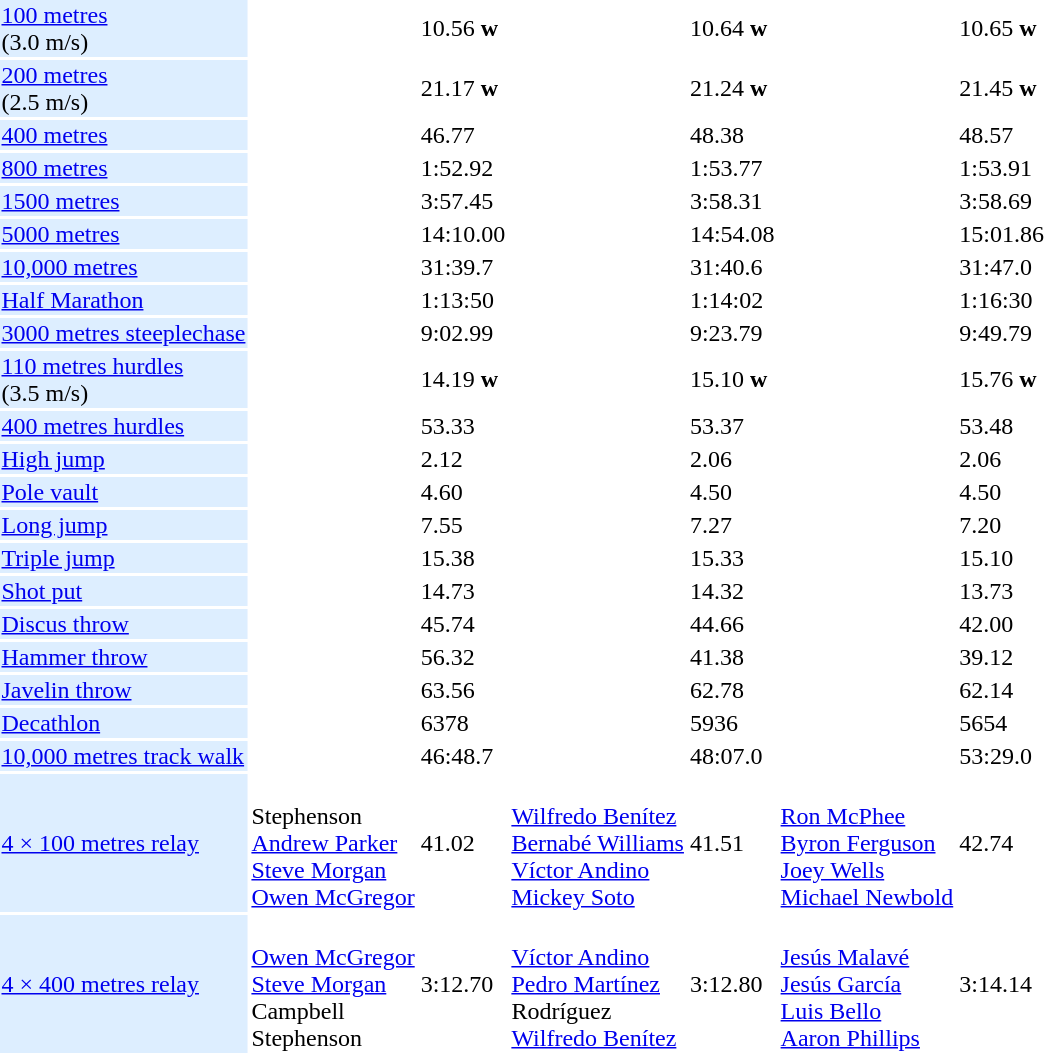<table>
<tr>
<td bgcolor = DDEEFF><a href='#'>100 metres</a> <br> (3.0 m/s)</td>
<td></td>
<td>10.56 <strong>w</strong></td>
<td></td>
<td>10.64 <strong>w</strong></td>
<td></td>
<td>10.65 <strong>w</strong></td>
</tr>
<tr>
<td bgcolor = DDEEFF><a href='#'>200 metres</a> <br> (2.5 m/s)</td>
<td></td>
<td>21.17 <strong>w</strong></td>
<td></td>
<td>21.24 <strong>w</strong></td>
<td></td>
<td>21.45 <strong>w</strong></td>
</tr>
<tr>
<td bgcolor = DDEEFF><a href='#'>400 metres</a></td>
<td></td>
<td>46.77</td>
<td></td>
<td>48.38</td>
<td></td>
<td>48.57</td>
</tr>
<tr>
<td bgcolor = DDEEFF><a href='#'>800 metres</a></td>
<td></td>
<td>1:52.92</td>
<td></td>
<td>1:53.77</td>
<td></td>
<td>1:53.91</td>
</tr>
<tr>
<td bgcolor = DDEEFF><a href='#'>1500 metres</a></td>
<td></td>
<td>3:57.45</td>
<td></td>
<td>3:58.31</td>
<td></td>
<td>3:58.69</td>
</tr>
<tr>
<td bgcolor = DDEEFF><a href='#'>5000 metres</a></td>
<td></td>
<td>14:10.00</td>
<td></td>
<td>14:54.08</td>
<td></td>
<td>15:01.86</td>
</tr>
<tr>
<td bgcolor = DDEEFF><a href='#'>10,000 metres</a></td>
<td></td>
<td>31:39.7</td>
<td></td>
<td>31:40.6</td>
<td></td>
<td>31:47.0</td>
</tr>
<tr>
<td bgcolor = DDEEFF><a href='#'>Half Marathon</a></td>
<td></td>
<td>1:13:50</td>
<td></td>
<td>1:14:02</td>
<td></td>
<td>1:16:30</td>
</tr>
<tr>
<td bgcolor = DDEEFF><a href='#'>3000 metres steeplechase</a></td>
<td></td>
<td>9:02.99</td>
<td></td>
<td>9:23.79</td>
<td></td>
<td>9:49.79</td>
</tr>
<tr>
<td bgcolor = DDEEFF><a href='#'>110 metres hurdles</a> <br> (3.5 m/s)</td>
<td></td>
<td>14.19 <strong>w</strong></td>
<td></td>
<td>15.10 <strong>w</strong></td>
<td></td>
<td>15.76 <strong>w</strong></td>
</tr>
<tr>
<td bgcolor = DDEEFF><a href='#'>400 metres hurdles</a></td>
<td></td>
<td>53.33</td>
<td></td>
<td>53.37</td>
<td></td>
<td>53.48</td>
</tr>
<tr>
<td bgcolor = DDEEFF><a href='#'>High jump</a></td>
<td></td>
<td>2.12</td>
<td></td>
<td>2.06</td>
<td></td>
<td>2.06</td>
</tr>
<tr>
<td bgcolor = DDEEFF><a href='#'>Pole vault</a></td>
<td></td>
<td>4.60</td>
<td></td>
<td>4.50</td>
<td></td>
<td>4.50</td>
</tr>
<tr>
<td bgcolor = DDEEFF><a href='#'>Long jump</a></td>
<td></td>
<td>7.55</td>
<td></td>
<td>7.27</td>
<td></td>
<td>7.20</td>
</tr>
<tr>
<td bgcolor = DDEEFF><a href='#'>Triple jump</a></td>
<td></td>
<td>15.38</td>
<td></td>
<td>15.33</td>
<td></td>
<td>15.10</td>
</tr>
<tr>
<td bgcolor = DDEEFF><a href='#'>Shot put</a></td>
<td></td>
<td>14.73</td>
<td></td>
<td>14.32</td>
<td></td>
<td>13.73</td>
</tr>
<tr>
<td bgcolor = DDEEFF><a href='#'>Discus throw</a></td>
<td></td>
<td>45.74</td>
<td></td>
<td>44.66</td>
<td></td>
<td>42.00</td>
</tr>
<tr>
<td bgcolor = DDEEFF><a href='#'>Hammer throw</a></td>
<td></td>
<td>56.32</td>
<td></td>
<td>41.38</td>
<td></td>
<td>39.12</td>
</tr>
<tr>
<td bgcolor = DDEEFF><a href='#'>Javelin throw</a></td>
<td></td>
<td>63.56</td>
<td></td>
<td>62.78</td>
<td></td>
<td>62.14</td>
</tr>
<tr>
<td bgcolor = DDEEFF><a href='#'>Decathlon</a></td>
<td></td>
<td>6378</td>
<td></td>
<td>5936</td>
<td></td>
<td>5654</td>
</tr>
<tr>
<td bgcolor = DDEEFF><a href='#'>10,000 metres track walk</a></td>
<td></td>
<td>46:48.7</td>
<td></td>
<td>48:07.0</td>
<td></td>
<td>53:29.0</td>
</tr>
<tr>
<td bgcolor = DDEEFF><a href='#'>4 × 100 metres relay</a></td>
<td> <br> Stephenson <br> <a href='#'>Andrew Parker</a> <br> <a href='#'>Steve Morgan</a> <br> <a href='#'>Owen McGregor</a></td>
<td>41.02</td>
<td> <br> <a href='#'>Wilfredo Benítez</a> <br> <a href='#'>Bernabé Williams</a> <br> <a href='#'>Víctor Andino</a> <br> <a href='#'>Mickey Soto</a></td>
<td>41.51</td>
<td> <br> <a href='#'>Ron McPhee</a> <br> <a href='#'>Byron Ferguson</a> <br> <a href='#'>Joey Wells</a> <br> <a href='#'>Michael Newbold</a></td>
<td>42.74</td>
</tr>
<tr>
<td bgcolor = DDEEFF><a href='#'>4 × 400 metres relay</a></td>
<td> <br> <a href='#'>Owen McGregor</a> <br> <a href='#'>Steve Morgan</a> <br> Campbell <br> Stephenson</td>
<td>3:12.70</td>
<td> <br> <a href='#'>Víctor Andino</a> <br> <a href='#'>Pedro Martínez</a> <br> Rodríguez <br> <a href='#'>Wilfredo Benítez</a></td>
<td>3:12.80</td>
<td> <br> <a href='#'>Jesús Malavé</a> <br> <a href='#'>Jesús García</a> <br> <a href='#'>Luis Bello</a> <br> <a href='#'>Aaron Phillips</a></td>
<td>3:14.14</td>
</tr>
</table>
